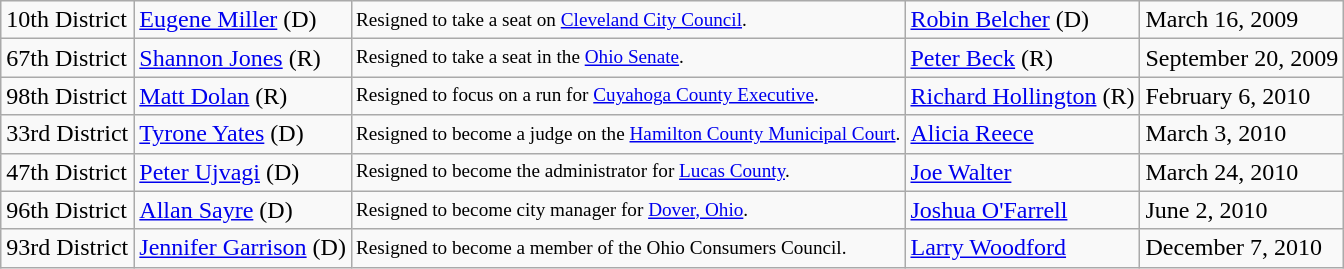<table class="wikitable">
<tr>
<td>10th District</td>
<td><a href='#'>Eugene Miller</a> (D)</td>
<td style="font-size:80%">Resigned to take a seat on <a href='#'>Cleveland City Council</a>.</td>
<td><a href='#'>Robin Belcher</a> (D)</td>
<td>March 16, 2009</td>
</tr>
<tr>
<td>67th District</td>
<td><a href='#'>Shannon Jones</a> (R)</td>
<td style="font-size:80%">Resigned to take a seat in the <a href='#'>Ohio Senate</a>.</td>
<td><a href='#'>Peter Beck</a> (R)</td>
<td>September 20, 2009</td>
</tr>
<tr>
<td>98th District</td>
<td><a href='#'>Matt Dolan</a> (R)</td>
<td style="font-size:80%">Resigned to focus on a run for <a href='#'>Cuyahoga County Executive</a>.</td>
<td><a href='#'>Richard Hollington</a> (R)</td>
<td>February 6, 2010</td>
</tr>
<tr>
<td>33rd District</td>
<td><a href='#'>Tyrone Yates</a> (D)</td>
<td style="font-size:80%">Resigned to become a judge on the <a href='#'>Hamilton County Municipal Court</a>.</td>
<td><a href='#'>Alicia Reece</a></td>
<td>March 3, 2010</td>
</tr>
<tr>
<td>47th District</td>
<td><a href='#'>Peter Ujvagi</a> (D)</td>
<td style="font-size:80%">Resigned to become the administrator for <a href='#'>Lucas County</a>.</td>
<td><a href='#'>Joe Walter</a></td>
<td>March 24, 2010</td>
</tr>
<tr>
<td>96th District</td>
<td><a href='#'>Allan Sayre</a> (D)</td>
<td style="font-size:80%">Resigned to become city manager for <a href='#'>Dover, Ohio</a>.</td>
<td><a href='#'>Joshua O'Farrell</a></td>
<td>June 2, 2010</td>
</tr>
<tr>
<td>93rd District</td>
<td><a href='#'>Jennifer Garrison</a> (D)</td>
<td style="font-size:80%">Resigned to become a member of the Ohio Consumers Council.</td>
<td><a href='#'>Larry Woodford</a></td>
<td>December 7, 2010</td>
</tr>
</table>
